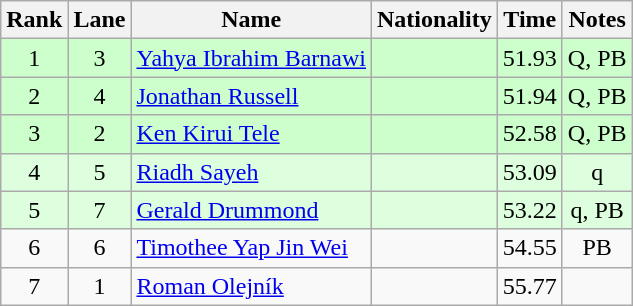<table class="wikitable sortable" style="text-align:center">
<tr>
<th>Rank</th>
<th>Lane</th>
<th>Name</th>
<th>Nationality</th>
<th>Time</th>
<th>Notes</th>
</tr>
<tr bgcolor=ccffcc>
<td align=center>1</td>
<td align=center>3</td>
<td align=left><a href='#'>Yahya Ibrahim Barnawi</a></td>
<td align=left></td>
<td>51.93</td>
<td>Q, PB</td>
</tr>
<tr bgcolor=ccffcc>
<td align=center>2</td>
<td align=center>4</td>
<td align=left><a href='#'>Jonathan Russell</a></td>
<td align=left></td>
<td>51.94</td>
<td>Q, PB</td>
</tr>
<tr bgcolor=ccffcc>
<td align=center>3</td>
<td align=center>2</td>
<td align=left><a href='#'>Ken Kirui Tele</a></td>
<td align=left></td>
<td>52.58</td>
<td>Q, PB</td>
</tr>
<tr bgcolor=ddffdd>
<td align=center>4</td>
<td align=center>5</td>
<td align=left><a href='#'>Riadh Sayeh</a></td>
<td align=left></td>
<td>53.09</td>
<td>q</td>
</tr>
<tr bgcolor=ddffdd>
<td align=center>5</td>
<td align=center>7</td>
<td align=left><a href='#'>Gerald Drummond</a></td>
<td align=left></td>
<td>53.22</td>
<td>q, PB</td>
</tr>
<tr>
<td align=center>6</td>
<td align=center>6</td>
<td align=left><a href='#'>Timothee Yap Jin Wei</a></td>
<td align=left></td>
<td>54.55</td>
<td>PB</td>
</tr>
<tr>
<td align=center>7</td>
<td align=center>1</td>
<td align=left><a href='#'>Roman Olejník</a></td>
<td align=left></td>
<td>55.77</td>
<td></td>
</tr>
</table>
